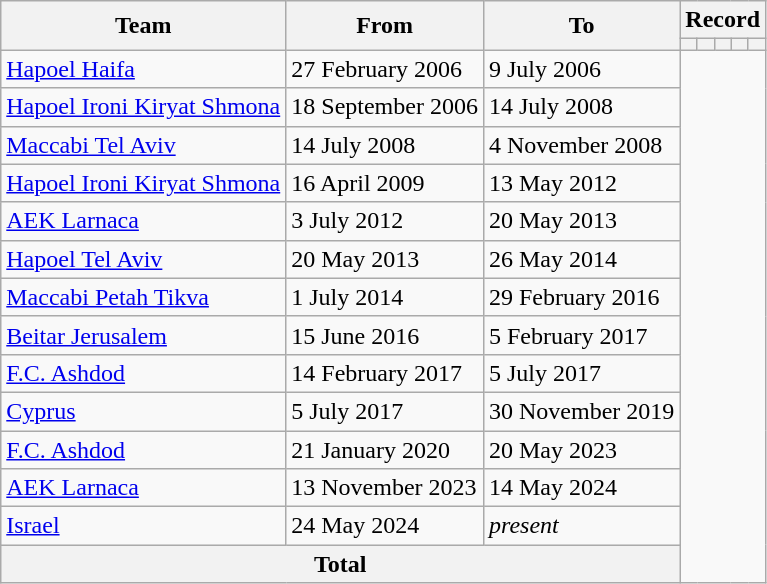<table class=wikitable style=text-align:center>
<tr>
<th rowspan=2>Team</th>
<th rowspan=2>From</th>
<th rowspan=2>To</th>
<th colspan=5>Record</th>
</tr>
<tr>
<th></th>
<th></th>
<th></th>
<th></th>
<th></th>
</tr>
<tr>
<td align=left><a href='#'>Hapoel Haifa</a></td>
<td align=left>27 February 2006</td>
<td align=left>9 July 2006<br></td>
</tr>
<tr>
<td align=left><a href='#'>Hapoel Ironi Kiryat Shmona</a></td>
<td align=left>18 September 2006</td>
<td align=left>14 July 2008<br></td>
</tr>
<tr>
<td align=left><a href='#'>Maccabi Tel Aviv</a></td>
<td align=left>14 July 2008</td>
<td align=left>4 November 2008<br></td>
</tr>
<tr>
<td align=left><a href='#'>Hapoel Ironi Kiryat Shmona</a></td>
<td align=left>16 April 2009</td>
<td align=left>13 May 2012<br></td>
</tr>
<tr>
<td align=left><a href='#'>AEK Larnaca</a></td>
<td align=left>3 July 2012</td>
<td align=left>20 May 2013<br></td>
</tr>
<tr>
<td align=left><a href='#'>Hapoel Tel Aviv</a></td>
<td align=left>20 May 2013</td>
<td align=left>26 May 2014<br></td>
</tr>
<tr>
<td align=left><a href='#'>Maccabi Petah Tikva</a></td>
<td align=left>1 July 2014</td>
<td align=left>29 February 2016<br></td>
</tr>
<tr>
<td align=left><a href='#'>Beitar Jerusalem</a></td>
<td align=left>15 June 2016</td>
<td align=left>5 February 2017<br></td>
</tr>
<tr>
<td align=left><a href='#'>F.C. Ashdod</a></td>
<td align=left>14 February 2017</td>
<td align=left>5 July 2017<br></td>
</tr>
<tr>
<td align=left><a href='#'>Cyprus</a></td>
<td align=left>5 July 2017</td>
<td align=left>30 November 2019<br></td>
</tr>
<tr>
<td align=left><a href='#'>F.C. Ashdod</a></td>
<td align=left>21 January 2020</td>
<td align=left>20 May 2023<br></td>
</tr>
<tr>
<td align=left><a href='#'>AEK Larnaca</a></td>
<td align=left>13 November 2023</td>
<td align=left>14 May 2024<br></td>
</tr>
<tr>
<td align=left><a href='#'>Israel</a></td>
<td align=left>24 May 2024</td>
<td align=left><em>present</em><br></td>
</tr>
<tr>
<th colspan="3">Total<br></th>
</tr>
</table>
